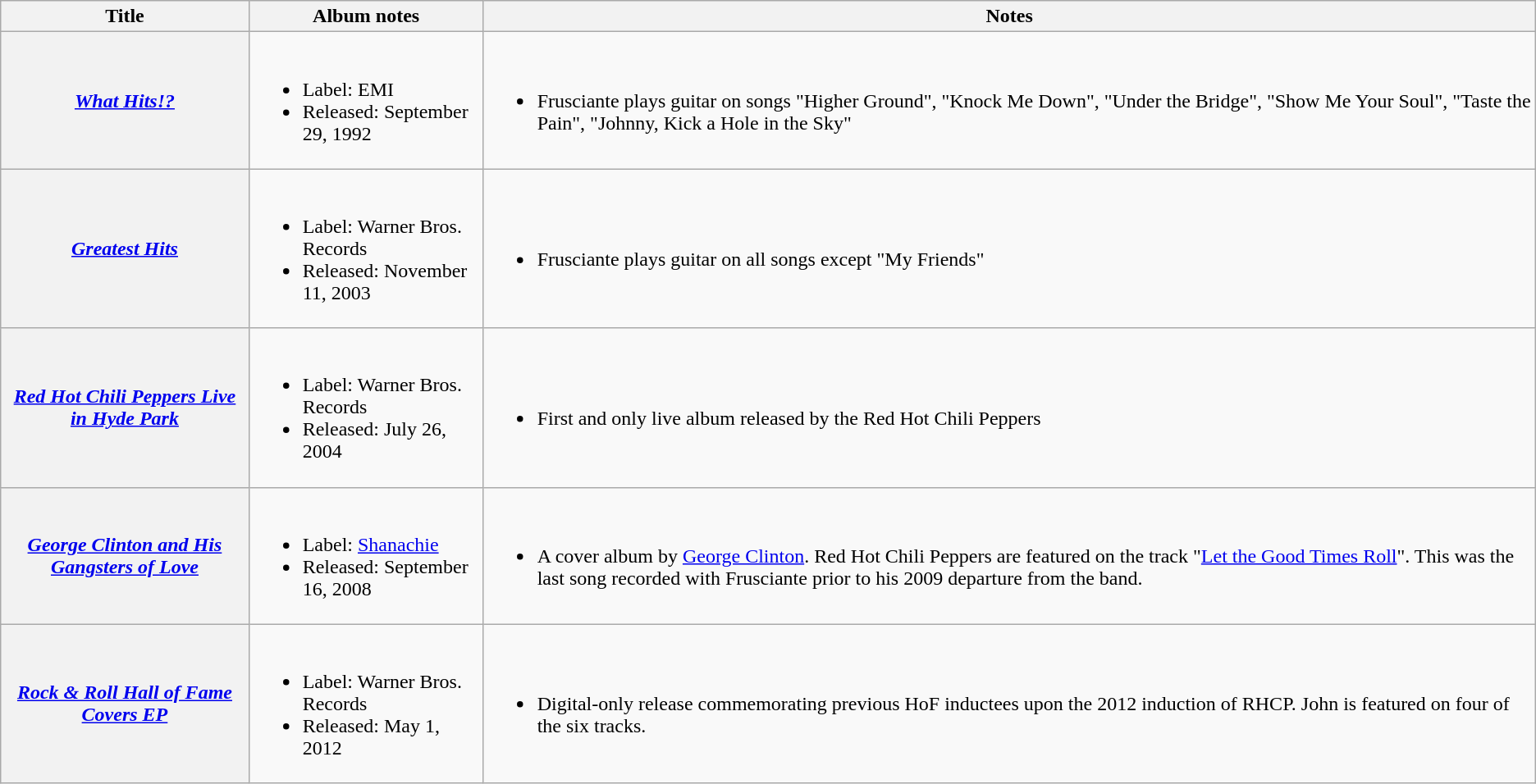<table class="wikitable plainrowheaders">
<tr>
<th scope="col">Title</th>
<th scope="col">Album notes</th>
<th scope="col">Notes</th>
</tr>
<tr>
<th scope="row"><em><a href='#'>What Hits!?</a></em></th>
<td><br><ul><li>Label: EMI</li><li>Released: September 29, 1992</li></ul></td>
<td><br><ul><li>Frusciante plays guitar on songs "Higher Ground", "Knock Me Down", "Under the Bridge", "Show Me Your Soul", "Taste the Pain", "Johnny, Kick a Hole in the Sky"</li></ul></td>
</tr>
<tr>
<th scope="row"><em><a href='#'>Greatest Hits</a></em></th>
<td><br><ul><li>Label: Warner Bros. Records</li><li>Released: November 11, 2003</li></ul></td>
<td><br><ul><li>Frusciante plays guitar on all songs except "My Friends"</li></ul></td>
</tr>
<tr>
<th scope="row"><em><a href='#'>Red Hot Chili Peppers Live in Hyde Park</a></em></th>
<td><br><ul><li>Label: Warner Bros. Records</li><li>Released: July 26, 2004</li></ul></td>
<td><br><ul><li>First and only live album released by the Red Hot Chili Peppers</li></ul></td>
</tr>
<tr>
<th scope="row"><em><a href='#'>George Clinton and His Gangsters of Love</a></em></th>
<td><br><ul><li>Label: <a href='#'>Shanachie</a></li><li>Released: September 16, 2008</li></ul></td>
<td><br><ul><li>A cover album by <a href='#'>George Clinton</a>. Red Hot Chili Peppers are featured on the track "<a href='#'>Let the Good Times Roll</a>". This was the last song recorded with Frusciante prior to his 2009 departure from the band.</li></ul></td>
</tr>
<tr>
<th scope="row"><em><a href='#'>Rock & Roll Hall of Fame Covers EP</a></em></th>
<td><br><ul><li>Label: Warner Bros. Records</li><li>Released: May 1, 2012</li></ul></td>
<td><br><ul><li>Digital-only release commemorating previous HoF inductees upon the 2012 induction of RHCP. John is featured on four of the six tracks.</li></ul></td>
</tr>
</table>
